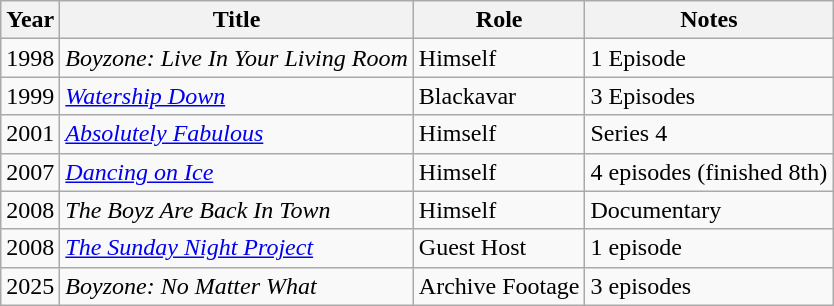<table class="wikitable sortable">
<tr>
<th>Year</th>
<th>Title</th>
<th>Role</th>
<th>Notes</th>
</tr>
<tr>
<td>1998</td>
<td><em>Boyzone: Live In Your Living Room</em></td>
<td>Himself</td>
<td>1 Episode</td>
</tr>
<tr>
<td>1999</td>
<td><em><a href='#'>Watership Down</a></em></td>
<td>Blackavar</td>
<td>3 Episodes</td>
</tr>
<tr>
<td>2001</td>
<td><em><a href='#'>Absolutely Fabulous</a></em></td>
<td>Himself</td>
<td>Series 4</td>
</tr>
<tr>
<td>2007</td>
<td><em><a href='#'>Dancing on Ice</a> </em></td>
<td>Himself</td>
<td>4 episodes (finished 8th)</td>
</tr>
<tr>
<td>2008</td>
<td><em>The Boyz Are Back In Town</em></td>
<td>Himself</td>
<td>Documentary</td>
</tr>
<tr>
<td>2008</td>
<td><em><a href='#'>The Sunday Night Project</a> </em></td>
<td>Guest Host</td>
<td>1 episode</td>
</tr>
<tr>
<td>2025</td>
<td><em>Boyzone: No Matter What</em></td>
<td>Archive Footage</td>
<td>3 episodes</td>
</tr>
</table>
